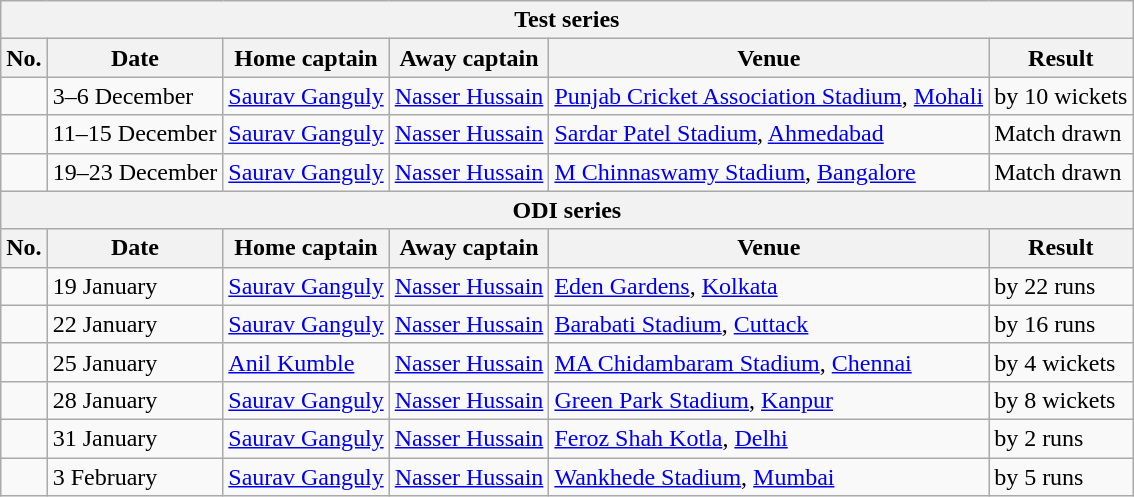<table class="wikitable">
<tr>
<th colspan="9">Test series</th>
</tr>
<tr>
<th>No.</th>
<th>Date</th>
<th>Home captain</th>
<th>Away captain</th>
<th>Venue</th>
<th>Result</th>
</tr>
<tr>
<td></td>
<td>3–6 December</td>
<td><a href='#'>Saurav Ganguly</a></td>
<td><a href='#'>Nasser Hussain</a></td>
<td><a href='#'>Punjab Cricket Association Stadium</a>, <a href='#'>Mohali</a></td>
<td> by 10 wickets</td>
</tr>
<tr>
<td></td>
<td>11–15 December</td>
<td><a href='#'>Saurav Ganguly</a></td>
<td><a href='#'>Nasser Hussain</a></td>
<td><a href='#'>Sardar Patel Stadium</a>, <a href='#'>Ahmedabad</a></td>
<td>Match drawn</td>
</tr>
<tr>
<td></td>
<td>19–23 December</td>
<td><a href='#'>Saurav Ganguly</a></td>
<td><a href='#'>Nasser Hussain</a></td>
<td><a href='#'>M Chinnaswamy Stadium</a>, <a href='#'>Bangalore</a></td>
<td>Match drawn</td>
</tr>
<tr>
<th colspan="9">ODI series</th>
</tr>
<tr>
<th>No.</th>
<th>Date</th>
<th>Home captain</th>
<th>Away captain</th>
<th>Venue</th>
<th>Result</th>
</tr>
<tr>
<td></td>
<td>19 January</td>
<td><a href='#'>Saurav Ganguly</a></td>
<td><a href='#'>Nasser Hussain</a></td>
<td><a href='#'>Eden Gardens</a>, <a href='#'>Kolkata</a></td>
<td> by 22 runs</td>
</tr>
<tr>
<td></td>
<td>22 January</td>
<td><a href='#'>Saurav Ganguly</a></td>
<td><a href='#'>Nasser Hussain</a></td>
<td><a href='#'>Barabati Stadium</a>, <a href='#'>Cuttack</a></td>
<td> by 16 runs</td>
</tr>
<tr>
<td></td>
<td>25 January</td>
<td><a href='#'>Anil Kumble</a></td>
<td><a href='#'>Nasser Hussain</a></td>
<td><a href='#'>MA Chidambaram Stadium</a>, <a href='#'>Chennai</a></td>
<td> by 4 wickets</td>
</tr>
<tr>
<td></td>
<td>28 January</td>
<td><a href='#'>Saurav Ganguly</a></td>
<td><a href='#'>Nasser Hussain</a></td>
<td><a href='#'>Green Park Stadium</a>, <a href='#'>Kanpur</a></td>
<td> by 8 wickets</td>
</tr>
<tr>
<td></td>
<td>31 January</td>
<td><a href='#'>Saurav Ganguly</a></td>
<td><a href='#'>Nasser Hussain</a></td>
<td><a href='#'>Feroz Shah Kotla</a>, <a href='#'>Delhi</a></td>
<td> by 2 runs</td>
</tr>
<tr>
<td></td>
<td>3 February</td>
<td><a href='#'>Saurav Ganguly</a></td>
<td><a href='#'>Nasser Hussain</a></td>
<td><a href='#'>Wankhede Stadium</a>, <a href='#'>Mumbai</a></td>
<td> by 5 runs</td>
</tr>
</table>
